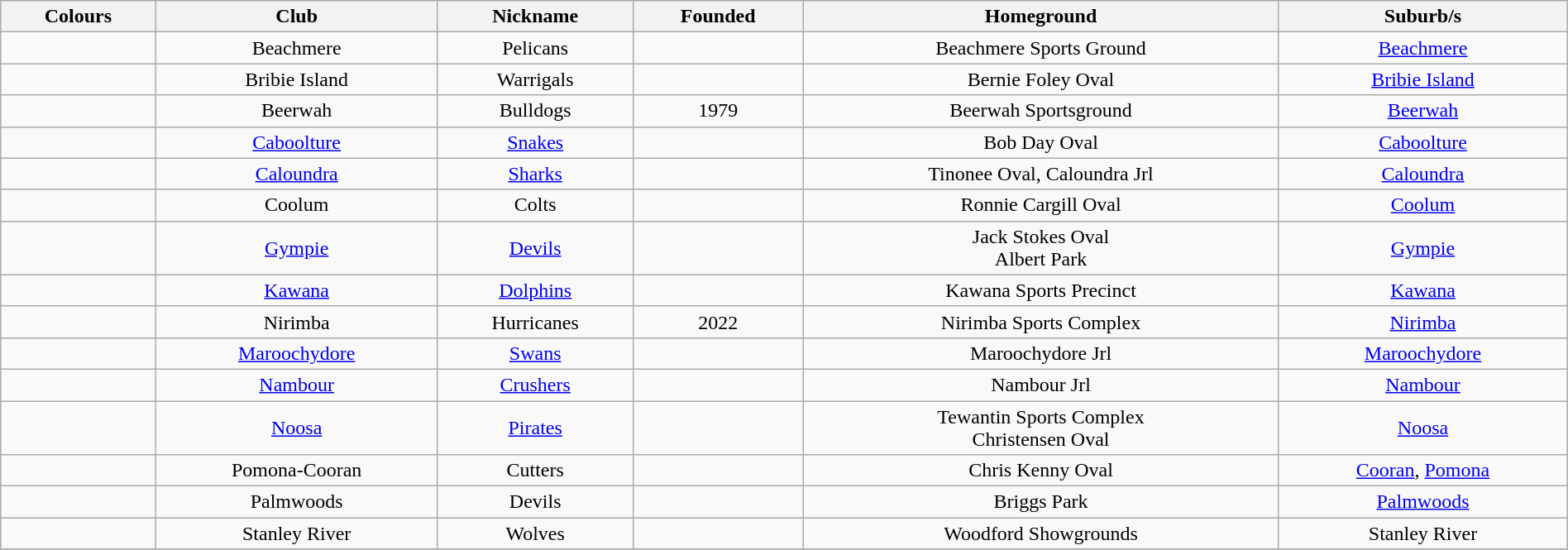<table class="wikitable" style="width:100%; text-align:center">
<tr>
<th>Colours</th>
<th>Club</th>
<th>Nickname</th>
<th>Founded</th>
<th>Homeground</th>
<th>Suburb/s</th>
</tr>
<tr>
<td align=left></td>
<td>Beachmere</td>
<td>Pelicans</td>
<td></td>
<td>Beachmere Sports Ground</td>
<td><a href='#'>Beachmere</a></td>
</tr>
<tr>
<td align=left></td>
<td>Bribie Island</td>
<td>Warrigals</td>
<td></td>
<td>Bernie Foley Oval</td>
<td><a href='#'>Bribie Island</a></td>
</tr>
<tr>
<td align=left></td>
<td>Beerwah</td>
<td>Bulldogs</td>
<td>1979</td>
<td>Beerwah Sportsground</td>
<td><a href='#'>Beerwah</a></td>
</tr>
<tr>
<td align=left></td>
<td><a href='#'>Caboolture</a></td>
<td><a href='#'>Snakes</a></td>
<td></td>
<td>Bob Day Oval</td>
<td><a href='#'>Caboolture</a></td>
</tr>
<tr>
<td align=left></td>
<td><a href='#'>Caloundra</a></td>
<td><a href='#'>Sharks</a></td>
<td></td>
<td>Tinonee Oval, Caloundra Jrl</td>
<td><a href='#'>Caloundra</a></td>
</tr>
<tr>
<td align=left></td>
<td>Coolum</td>
<td>Colts</td>
<td></td>
<td>Ronnie Cargill Oval</td>
<td><a href='#'>Coolum</a></td>
</tr>
<tr>
<td align=left></td>
<td><a href='#'>Gympie</a></td>
<td><a href='#'>Devils</a></td>
<td></td>
<td>Jack Stokes Oval<br>Albert Park</td>
<td><a href='#'>Gympie</a></td>
</tr>
<tr>
<td align=left></td>
<td><a href='#'>Kawana</a></td>
<td><a href='#'>Dolphins</a></td>
<td></td>
<td>Kawana Sports Precinct</td>
<td><a href='#'>Kawana</a></td>
</tr>
<tr>
<td align=left></td>
<td>Nirimba</td>
<td>Hurricanes</td>
<td>2022</td>
<td>Nirimba Sports Complex</td>
<td><a href='#'>Nirimba</a></td>
</tr>
<tr>
<td align=left></td>
<td><a href='#'>Maroochydore</a></td>
<td><a href='#'>Swans</a></td>
<td></td>
<td>Maroochydore Jrl</td>
<td><a href='#'>Maroochydore</a></td>
</tr>
<tr>
<td align=left></td>
<td><a href='#'>Nambour</a></td>
<td><a href='#'>Crushers</a></td>
<td></td>
<td>Nambour Jrl</td>
<td><a href='#'>Nambour</a></td>
</tr>
<tr>
<td align=left></td>
<td><a href='#'>Noosa</a></td>
<td><a href='#'>Pirates</a></td>
<td></td>
<td>Tewantin Sports Complex<br>Christensen Oval</td>
<td><a href='#'>Noosa</a></td>
</tr>
<tr>
<td align=left></td>
<td>Pomona-Cooran</td>
<td>Cutters</td>
<td></td>
<td>Chris Kenny Oval</td>
<td><a href='#'>Cooran</a>, <a href='#'>Pomona</a></td>
</tr>
<tr>
<td align=left></td>
<td>Palmwoods</td>
<td>Devils</td>
<td></td>
<td>Briggs Park</td>
<td><a href='#'>Palmwoods</a></td>
</tr>
<tr>
<td align=left></td>
<td>Stanley River</td>
<td>Wolves</td>
<td></td>
<td>Woodford Showgrounds</td>
<td>Stanley River</td>
</tr>
<tr>
</tr>
</table>
